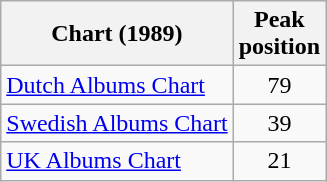<table class="wikitable sortable">
<tr>
<th>Chart (1989)</th>
<th>Peak<br>position</th>
</tr>
<tr>
<td><a href='#'>Dutch Albums Chart</a></td>
<td style="text-align:center;">79</td>
</tr>
<tr>
<td><a href='#'>Swedish Albums Chart</a></td>
<td style="text-align:center;">39</td>
</tr>
<tr>
<td><a href='#'>UK Albums Chart</a></td>
<td style="text-align:center;">21</td>
</tr>
</table>
